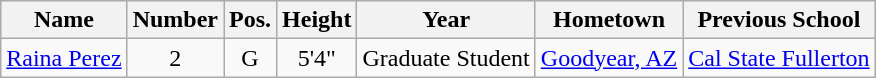<table class="wikitable sortable" border="1" style="text-align: center;">
<tr>
<th>Name</th>
<th>Number</th>
<th>Pos.</th>
<th>Height</th>
<th>Year</th>
<th>Hometown</th>
<th class="unsortable">Previous School</th>
</tr>
<tr>
<td><a href='#'>Raina Perez</a></td>
<td>2</td>
<td>G</td>
<td>5'4"</td>
<td>Graduate Student</td>
<td><a href='#'>Goodyear, AZ</a></td>
<td><a href='#'>Cal State Fullerton</a></td>
</tr>
</table>
